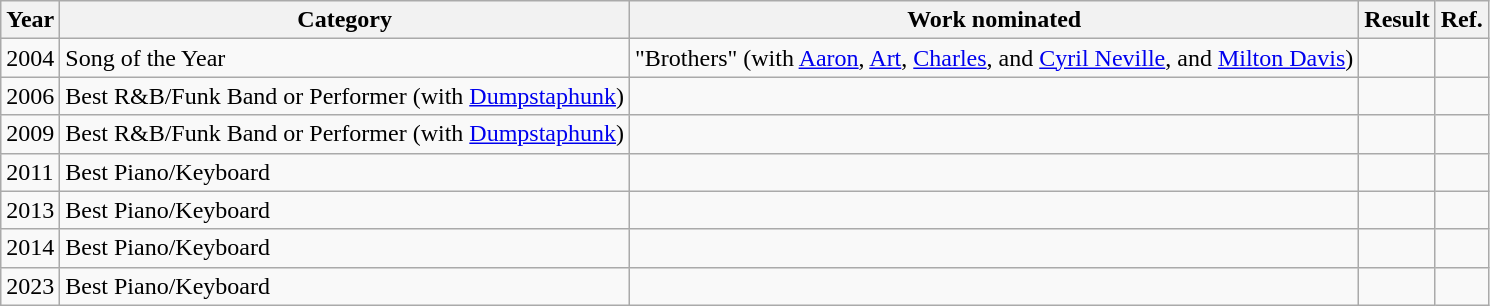<table class="wikitable">
<tr>
<th>Year</th>
<th>Category</th>
<th>Work nominated</th>
<th>Result</th>
<th>Ref.</th>
</tr>
<tr>
<td>2004</td>
<td>Song of the Year</td>
<td>"Brothers" (with <a href='#'>Aaron</a>, <a href='#'>Art</a>, <a href='#'>Charles</a>, and <a href='#'>Cyril Neville</a>, and <a href='#'>Milton Davis</a>)</td>
<td></td>
<td></td>
</tr>
<tr>
<td>2006</td>
<td>Best R&B/Funk Band or Performer (with <a href='#'>Dumpstaphunk</a>)</td>
<td></td>
<td></td>
<td></td>
</tr>
<tr>
<td>2009</td>
<td>Best R&B/Funk Band or Performer (with <a href='#'>Dumpstaphunk</a>)</td>
<td></td>
<td></td>
<td></td>
</tr>
<tr>
<td>2011</td>
<td>Best Piano/Keyboard</td>
<td></td>
<td></td>
<td></td>
</tr>
<tr>
<td>2013</td>
<td>Best Piano/Keyboard</td>
<td></td>
<td></td>
<td></td>
</tr>
<tr>
<td>2014</td>
<td>Best Piano/Keyboard</td>
<td></td>
<td></td>
<td></td>
</tr>
<tr>
<td>2023</td>
<td>Best Piano/Keyboard</td>
<td></td>
<td></td>
<td></td>
</tr>
</table>
